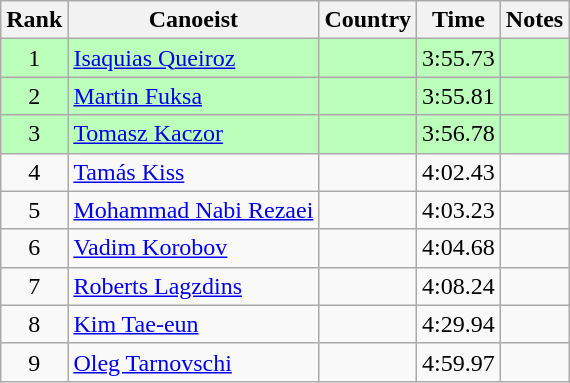<table class="wikitable" style="text-align:center">
<tr>
<th>Rank</th>
<th>Canoeist</th>
<th>Country</th>
<th>Time</th>
<th>Notes</th>
</tr>
<tr bgcolor=bbffbb>
<td>1</td>
<td align="left"><a href='#'>Isaquias Queiroz</a></td>
<td align="left"></td>
<td>3:55.73</td>
<td></td>
</tr>
<tr bgcolor=bbffbb>
<td>2</td>
<td align="left"><a href='#'>Martin Fuksa</a></td>
<td align="left"></td>
<td>3:55.81</td>
<td></td>
</tr>
<tr bgcolor=bbffbb>
<td>3</td>
<td align="left"><a href='#'>Tomasz Kaczor</a></td>
<td align="left"></td>
<td>3:56.78</td>
<td></td>
</tr>
<tr>
<td>4</td>
<td align="left"><a href='#'>Tamás Kiss</a></td>
<td align="left"></td>
<td>4:02.43</td>
<td></td>
</tr>
<tr>
<td>5</td>
<td align="left"><a href='#'>Mohammad Nabi Rezaei</a></td>
<td align="left"></td>
<td>4:03.23</td>
<td></td>
</tr>
<tr>
<td>6</td>
<td align="left"><a href='#'>Vadim Korobov</a></td>
<td align="left"></td>
<td>4:04.68</td>
<td></td>
</tr>
<tr>
<td>7</td>
<td align="left"><a href='#'>Roberts Lagzdins</a></td>
<td align="left"></td>
<td>4:08.24</td>
<td></td>
</tr>
<tr>
<td>8</td>
<td align="left"><a href='#'>Kim Tae-eun</a></td>
<td align="left"></td>
<td>4:29.94</td>
<td></td>
</tr>
<tr>
<td>9</td>
<td align="left"><a href='#'>Oleg Tarnovschi</a></td>
<td align="left"></td>
<td>4:59.97</td>
<td></td>
</tr>
</table>
